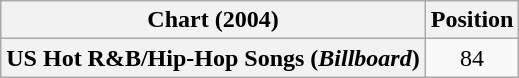<table class="wikitable plainrowheaders" style="text-align:center">
<tr>
<th scope="col">Chart (2004)</th>
<th scope="col">Position</th>
</tr>
<tr>
<th scope="row">US Hot R&B/Hip-Hop Songs (<em>Billboard</em>)</th>
<td>84</td>
</tr>
</table>
